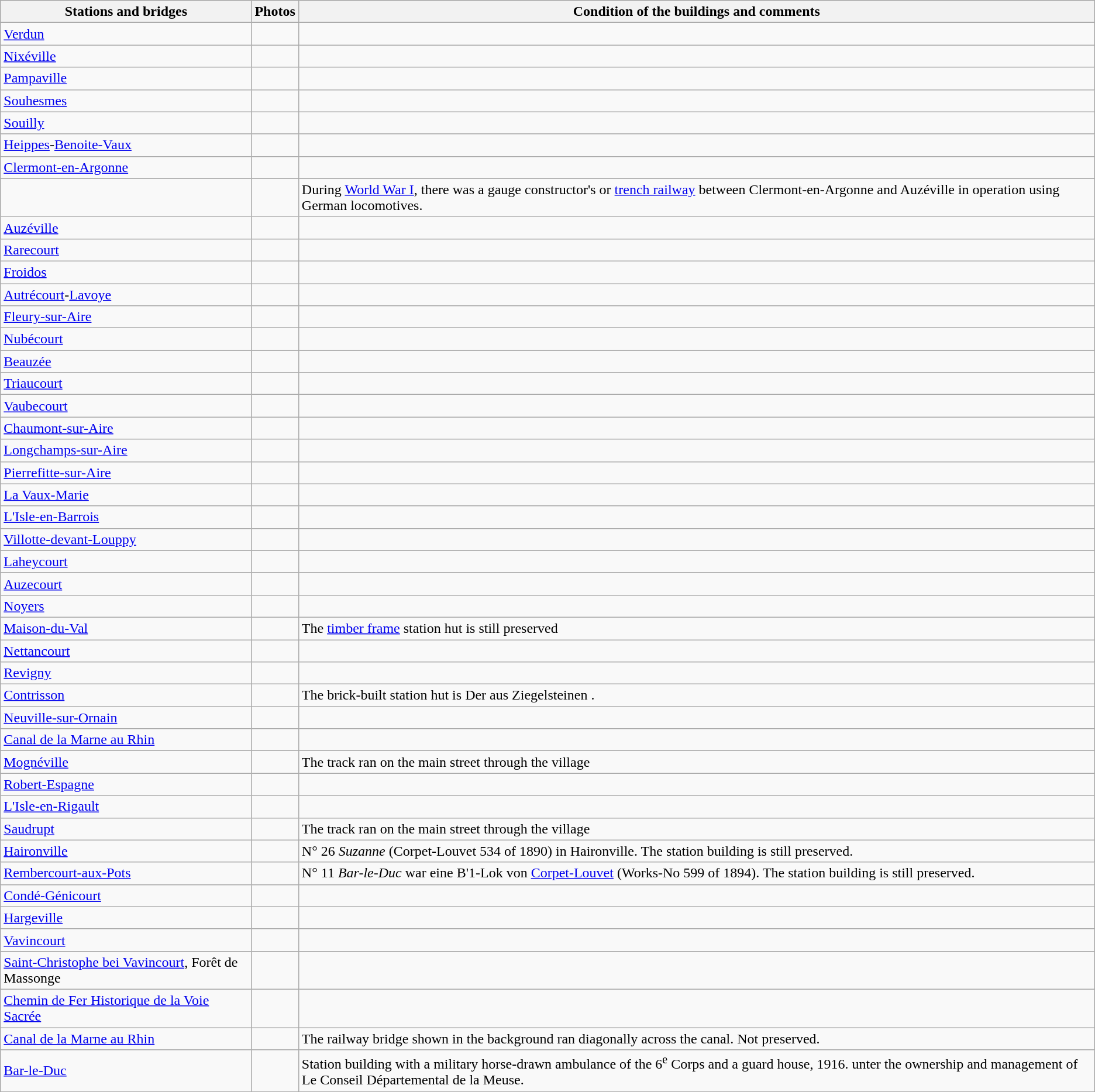<table class="wikitable">
<tr>
<th>Stations and bridges</th>
<th>Photos</th>
<th>Condition of the buildings and comments</th>
</tr>
<tr>
<td><a href='#'>Verdun</a></td>
<td></td>
<td></td>
</tr>
<tr>
<td><a href='#'>Nixéville</a></td>
<td></td>
<td></td>
</tr>
<tr>
<td><a href='#'>Pampaville</a></td>
<td></td>
<td></td>
</tr>
<tr>
<td><a href='#'>Souhesmes</a></td>
<td></td>
<td></td>
</tr>
<tr>
<td><a href='#'>Souilly</a></td>
<td></td>
<td></td>
</tr>
<tr>
<td><a href='#'>Heippes</a>-<a href='#'>Benoite-Vaux</a></td>
<td></td>
<td></td>
</tr>
<tr>
<td><a href='#'>Clermont-en-Argonne</a></td>
<td></td>
<td></td>
</tr>
<tr>
<td></td>
<td></td>
<td>During <a href='#'>World War I</a>, there was a  gauge constructor's or <a href='#'>trench railway</a> between Clermont-en-Argonne and Auzéville in operation using German locomotives.</td>
</tr>
<tr>
<td><a href='#'>Auzéville</a></td>
<td></td>
<td></td>
</tr>
<tr>
<td><a href='#'>Rarecourt</a></td>
<td></td>
<td></td>
</tr>
<tr>
<td><a href='#'>Froidos</a></td>
<td></td>
<td></td>
</tr>
<tr>
<td><a href='#'>Autrécourt</a>-<a href='#'>Lavoye</a></td>
<td></td>
<td></td>
</tr>
<tr>
<td><a href='#'>Fleury-sur-Aire</a></td>
<td></td>
<td></td>
</tr>
<tr>
<td><a href='#'>Nubécourt</a></td>
<td></td>
<td></td>
</tr>
<tr>
<td><a href='#'>Beauzée</a></td>
<td></td>
<td></td>
</tr>
<tr>
<td><a href='#'>Triaucourt</a></td>
<td></td>
<td></td>
</tr>
<tr>
<td><a href='#'>Vaubecourt</a></td>
<td></td>
<td></td>
</tr>
<tr>
<td><a href='#'>Chaumont-sur-Aire</a></td>
<td></td>
<td></td>
</tr>
<tr>
<td><a href='#'>Longchamps-sur-Aire</a></td>
<td></td>
<td></td>
</tr>
<tr>
<td><a href='#'>Pierrefitte-sur-Aire</a></td>
<td></td>
<td></td>
</tr>
<tr>
<td><a href='#'>La Vaux-Marie</a></td>
<td></td>
<td></td>
</tr>
<tr>
<td><a href='#'>L'Isle-en-Barrois</a></td>
<td></td>
<td></td>
</tr>
<tr>
<td><a href='#'>Villotte-devant-Louppy</a></td>
<td></td>
<td></td>
</tr>
<tr>
<td><a href='#'>Laheycourt</a></td>
<td></td>
<td></td>
</tr>
<tr>
<td><a href='#'>Auzecourt</a></td>
<td></td>
<td></td>
</tr>
<tr>
<td><a href='#'>Noyers</a></td>
<td></td>
<td></td>
</tr>
<tr>
<td><a href='#'>Maison-du-Val</a></td>
<td></td>
<td>The <a href='#'>timber frame</a> station hut is still preserved</td>
</tr>
<tr>
<td><a href='#'>Nettancourt</a></td>
<td></td>
<td></td>
</tr>
<tr>
<td><a href='#'>Revigny</a></td>
<td></td>
<td></td>
</tr>
<tr>
<td><a href='#'>Contrisson</a></td>
<td></td>
<td>The brick-built station hut is Der aus Ziegelsteinen .</td>
</tr>
<tr>
<td><a href='#'>Neuville-sur-Ornain</a></td>
<td></td>
<td></td>
</tr>
<tr>
<td><a href='#'>Canal de la Marne au Rhin</a></td>
<td></td>
<td></td>
</tr>
<tr>
<td><a href='#'>Mognéville</a></td>
<td></td>
<td>The track ran on the main street through the village</td>
</tr>
<tr>
<td><a href='#'>Robert-Espagne</a></td>
<td></td>
<td></td>
</tr>
<tr>
<td><a href='#'>L'Isle-en-Rigault</a></td>
<td></td>
<td></td>
</tr>
<tr>
<td><a href='#'>Saudrupt</a></td>
<td></td>
<td>The track ran on the main street through the village</td>
</tr>
<tr>
<td><a href='#'>Haironville</a></td>
<td></td>
<td>N° 26 <em>Suzanne</em> (Corpet-Louvet 534 of 1890) in Haironville. The station building is still preserved.</td>
</tr>
<tr>
<td><a href='#'>Rembercourt-aux-Pots</a></td>
<td></td>
<td>N° 11 <em>Bar-le-Duc</em> war eine B'1-Lok von <a href='#'>Corpet-Louvet</a> (Works-No 599 of 1894). The station building is still preserved.</td>
</tr>
<tr>
<td><a href='#'>Condé-Génicourt</a></td>
<td></td>
<td></td>
</tr>
<tr>
<td><a href='#'>Hargeville</a></td>
<td></td>
<td></td>
</tr>
<tr>
<td><a href='#'>Vavincourt</a></td>
<td></td>
<td></td>
</tr>
<tr>
<td><a href='#'>Saint-Christophe bei Vavincourt</a>, Forêt de Massonge</td>
<td></td>
<td></td>
</tr>
<tr>
<td><a href='#'>Chemin de Fer Historique de la Voie Sacrée</a></td>
<td></td>
<td></td>
</tr>
<tr>
<td><a href='#'>Canal de la Marne au Rhin</a></td>
<td></td>
<td>The railway bridge shown in the background ran diagonally across the canal. Not preserved.</td>
</tr>
<tr>
<td><a href='#'>Bar-le-Duc</a></td>
<td></td>
<td>Station building with a military horse-drawn ambulance of the 6<sup>e</sup> Corps and a guard house, 1916.  unter the ownership and management of Le Conseil Départemental de la Meuse.<br></td>
</tr>
</table>
